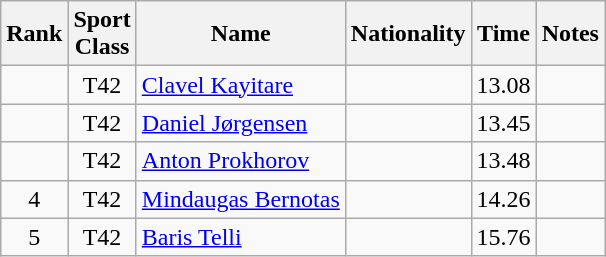<table class="wikitable sortable" style="text-align:center">
<tr>
<th>Rank</th>
<th>Sport<br>Class</th>
<th>Name</th>
<th>Nationality</th>
<th>Time</th>
<th>Notes</th>
</tr>
<tr>
<td></td>
<td>T42</td>
<td align=left><a href='#'>Clavel Kayitare</a></td>
<td align=left></td>
<td>13.08</td>
<td></td>
</tr>
<tr>
<td></td>
<td>T42</td>
<td align=left><a href='#'>Daniel Jørgensen</a></td>
<td align=left></td>
<td>13.45</td>
<td></td>
</tr>
<tr>
<td></td>
<td>T42</td>
<td align=left><a href='#'>Anton Prokhorov</a></td>
<td align=left></td>
<td>13.48</td>
<td></td>
</tr>
<tr>
<td>4</td>
<td>T42</td>
<td align=left><a href='#'>Mindaugas Bernotas</a></td>
<td align=left></td>
<td>14.26</td>
<td></td>
</tr>
<tr>
<td>5</td>
<td>T42</td>
<td align=left><a href='#'>Baris Telli</a></td>
<td align=left></td>
<td>15.76</td>
<td></td>
</tr>
</table>
